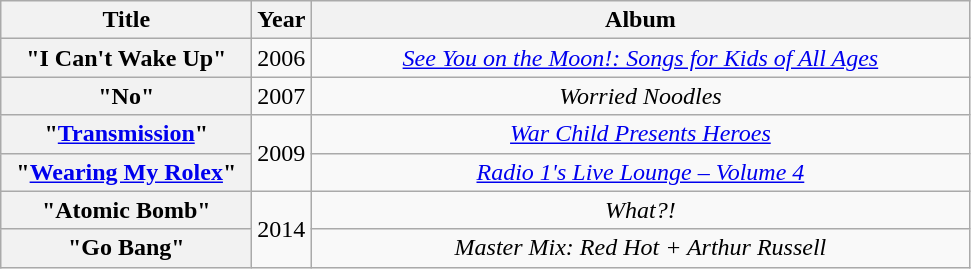<table class="wikitable plainrowheaders" style="text-align:center;">
<tr>
<th scope="col" style="width:10em;">Title</th>
<th scope="col">Year</th>
<th scope="col" style="width:27em;">Album</th>
</tr>
<tr>
<th scope="row">"I Can't Wake Up"</th>
<td>2006</td>
<td><em><a href='#'>See You on the Moon!: Songs for Kids of All Ages</a></em></td>
</tr>
<tr>
<th scope="row">"No"</th>
<td>2007</td>
<td><em>Worried Noodles</em></td>
</tr>
<tr>
<th scope="row">"<a href='#'>Transmission</a>"</th>
<td rowspan="2">2009</td>
<td><em><a href='#'>War Child Presents Heroes</a></em></td>
</tr>
<tr>
<th scope="row">"<a href='#'>Wearing My Rolex</a>"</th>
<td><em><a href='#'>Radio 1's Live Lounge – Volume 4</a></em></td>
</tr>
<tr>
<th scope="row">"Atomic Bomb"</th>
<td rowspan="2">2014</td>
<td><em>What?!</em></td>
</tr>
<tr>
<th scope="row">"Go Bang"</th>
<td><em>Master Mix: Red Hot + Arthur Russell</em></td>
</tr>
</table>
